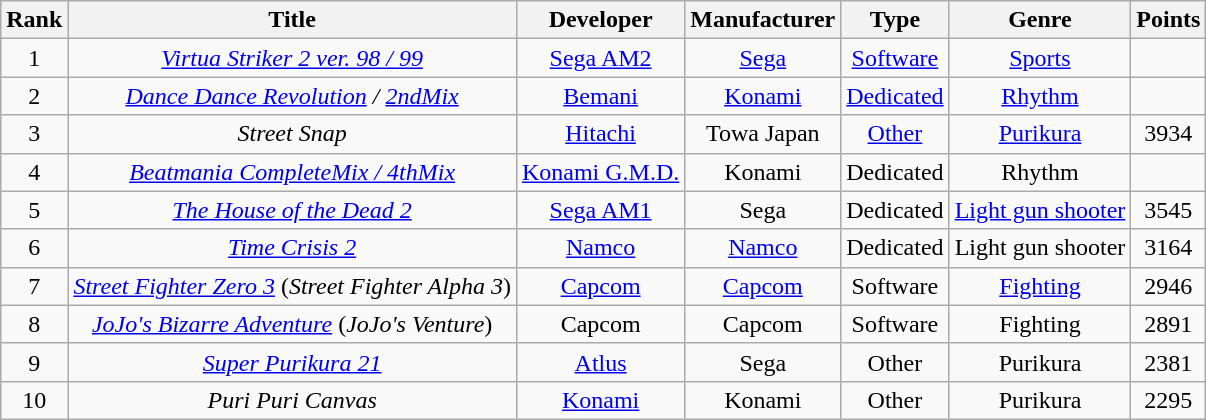<table class="wikitable sortable" style="text-align:center">
<tr>
<th>Rank</th>
<th>Title</th>
<th>Developer</th>
<th>Manufacturer</th>
<th>Type</th>
<th>Genre</th>
<th>Points</th>
</tr>
<tr>
<td>1</td>
<td><em><a href='#'>Virtua Striker 2 ver. 98 / 99</a></em></td>
<td><a href='#'>Sega AM2</a></td>
<td><a href='#'>Sega</a></td>
<td><a href='#'>Software</a></td>
<td><a href='#'>Sports</a></td>
<td></td>
</tr>
<tr>
<td>2</td>
<td><em><a href='#'>Dance Dance Revolution</a> / <a href='#'>2ndMix</a></em></td>
<td><a href='#'>Bemani</a></td>
<td><a href='#'>Konami</a></td>
<td><a href='#'>Dedicated</a></td>
<td><a href='#'>Rhythm</a></td>
<td></td>
</tr>
<tr>
<td>3</td>
<td><em>Street Snap</em></td>
<td><a href='#'>Hitachi</a></td>
<td>Towa Japan</td>
<td><a href='#'>Other</a></td>
<td><a href='#'>Purikura</a></td>
<td>3934</td>
</tr>
<tr>
<td>4</td>
<td><em><a href='#'>Beatmania CompleteMix / 4thMix</a></em></td>
<td><a href='#'>Konami G.M.D.</a></td>
<td>Konami</td>
<td>Dedicated</td>
<td>Rhythm</td>
<td></td>
</tr>
<tr>
<td>5</td>
<td><em><a href='#'>The House of the Dead 2</a></em></td>
<td><a href='#'>Sega AM1</a></td>
<td>Sega</td>
<td>Dedicated</td>
<td><a href='#'>Light gun shooter</a></td>
<td>3545</td>
</tr>
<tr>
<td>6</td>
<td><em><a href='#'>Time Crisis 2</a></em></td>
<td><a href='#'>Namco</a></td>
<td><a href='#'>Namco</a></td>
<td>Dedicated</td>
<td>Light gun shooter</td>
<td>3164</td>
</tr>
<tr>
<td>7</td>
<td><em><a href='#'>Street Fighter Zero 3</a></em> (<em>Street Fighter Alpha 3</em>)</td>
<td><a href='#'>Capcom</a></td>
<td><a href='#'>Capcom</a></td>
<td>Software</td>
<td><a href='#'>Fighting</a></td>
<td>2946</td>
</tr>
<tr>
<td>8</td>
<td><em><a href='#'>JoJo's Bizarre Adventure</a></em> (<em>JoJo's Venture</em>)</td>
<td>Capcom</td>
<td>Capcom</td>
<td>Software</td>
<td>Fighting</td>
<td>2891</td>
</tr>
<tr>
<td>9</td>
<td><em><a href='#'>Super Purikura 21</a></em></td>
<td><a href='#'>Atlus</a></td>
<td>Sega</td>
<td>Other</td>
<td>Purikura</td>
<td>2381</td>
</tr>
<tr>
<td>10</td>
<td><em>Puri Puri Canvas</em></td>
<td><a href='#'>Konami</a></td>
<td>Konami</td>
<td>Other</td>
<td>Purikura</td>
<td>2295</td>
</tr>
</table>
